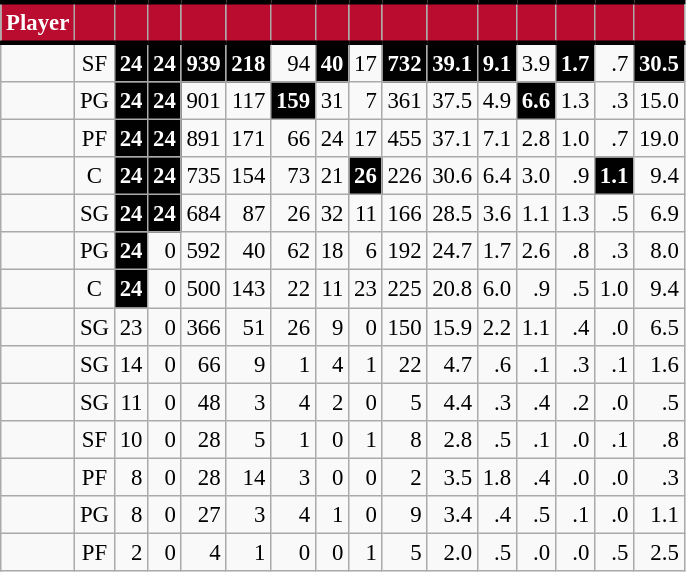<table class="wikitable sortable" style="font-size: 95%; text-align:right;">
<tr>
<th style="background:#BA0C2F; color:#FFFFFF; border-top:#010101 3px solid; border-bottom:#010101 3px solid;">Player</th>
<th style="background:#BA0C2F; color:#FFFFFF; border-top:#010101 3px solid; border-bottom:#010101 3px solid;"></th>
<th style="background:#BA0C2F; color:#FFFFFF; border-top:#010101 3px solid; border-bottom:#010101 3px solid;"></th>
<th style="background:#BA0C2F; color:#FFFFFF; border-top:#010101 3px solid; border-bottom:#010101 3px solid;"></th>
<th style="background:#BA0C2F; color:#FFFFFF; border-top:#010101 3px solid; border-bottom:#010101 3px solid;"></th>
<th style="background:#BA0C2F; color:#FFFFFF; border-top:#010101 3px solid; border-bottom:#010101 3px solid;"></th>
<th style="background:#BA0C2F; color:#FFFFFF; border-top:#010101 3px solid; border-bottom:#010101 3px solid;"></th>
<th style="background:#BA0C2F; color:#FFFFFF; border-top:#010101 3px solid; border-bottom:#010101 3px solid;"></th>
<th style="background:#BA0C2F; color:#FFFFFF; border-top:#010101 3px solid; border-bottom:#010101 3px solid;"></th>
<th style="background:#BA0C2F; color:#FFFFFF; border-top:#010101 3px solid; border-bottom:#010101 3px solid;"></th>
<th style="background:#BA0C2F; color:#FFFFFF; border-top:#010101 3px solid; border-bottom:#010101 3px solid;"></th>
<th style="background:#BA0C2F; color:#FFFFFF; border-top:#010101 3px solid; border-bottom:#010101 3px solid;"></th>
<th style="background:#BA0C2F; color:#FFFFFF; border-top:#010101 3px solid; border-bottom:#010101 3px solid;"></th>
<th style="background:#BA0C2F; color:#FFFFFF; border-top:#010101 3px solid; border-bottom:#010101 3px solid;"></th>
<th style="background:#BA0C2F; color:#FFFFFF; border-top:#010101 3px solid; border-bottom:#010101 3px solid;"></th>
<th style="background:#BA0C2F; color:#FFFFFF; border-top:#010101 3px solid; border-bottom:#010101 3px solid;"></th>
</tr>
<tr>
<td style="text-align:left;"></td>
<td style="text-align:center;">SF</td>
<td style="background:#010101; color:#FFFFFF;"><strong>24</strong></td>
<td style="background:#010101; color:#FFFFFF;"><strong>24</strong></td>
<td style="background:#010101; color:#FFFFFF;"><strong>939</strong></td>
<td style="background:#010101; color:#FFFFFF;"><strong>218</strong></td>
<td>94</td>
<td style="background:#010101; color:#FFFFFF;"><strong>40</strong></td>
<td>17</td>
<td style="background:#010101; color:#FFFFFF;"><strong>732</strong></td>
<td style="background:#010101; color:#FFFFFF;"><strong>39.1</strong></td>
<td style="background:#010101; color:#FFFFFF;"><strong>9.1</strong></td>
<td>3.9</td>
<td style="background:#010101; color:#FFFFFF;"><strong>1.7</strong></td>
<td>.7</td>
<td style="background:#010101; color:#FFFFFF;"><strong>30.5</strong></td>
</tr>
<tr>
<td style="text-align:left;"></td>
<td style="text-align:center;">PG</td>
<td style="background:#010101; color:#FFFFFF;"><strong>24</strong></td>
<td style="background:#010101; color:#FFFFFF;"><strong>24</strong></td>
<td>901</td>
<td>117</td>
<td style="background:#010101; color:#FFFFFF;"><strong>159</strong></td>
<td>31</td>
<td>7</td>
<td>361</td>
<td>37.5</td>
<td>4.9</td>
<td style="background:#010101; color:#FFFFFF;"><strong>6.6</strong></td>
<td>1.3</td>
<td>.3</td>
<td>15.0</td>
</tr>
<tr>
<td style="text-align:left;"></td>
<td style="text-align:center;">PF</td>
<td style="background:#010101; color:#FFFFFF;"><strong>24</strong></td>
<td style="background:#010101; color:#FFFFFF;"><strong>24</strong></td>
<td>891</td>
<td>171</td>
<td>66</td>
<td>24</td>
<td>17</td>
<td>455</td>
<td>37.1</td>
<td>7.1</td>
<td>2.8</td>
<td>1.0</td>
<td>.7</td>
<td>19.0</td>
</tr>
<tr>
<td style="text-align:left;"></td>
<td style="text-align:center;">C</td>
<td style="background:#010101; color:#FFFFFF;"><strong>24</strong></td>
<td style="background:#010101; color:#FFFFFF;"><strong>24</strong></td>
<td>735</td>
<td>154</td>
<td>73</td>
<td>21</td>
<td style="background:#010101; color:#FFFFFF;"><strong>26</strong></td>
<td>226</td>
<td>30.6</td>
<td>6.4</td>
<td>3.0</td>
<td>.9</td>
<td style="background:#010101; color:#FFFFFF;"><strong>1.1</strong></td>
<td>9.4</td>
</tr>
<tr>
<td style="text-align:left;"></td>
<td style="text-align:center;">SG</td>
<td style="background:#010101; color:#FFFFFF;"><strong>24</strong></td>
<td style="background:#010101; color:#FFFFFF;"><strong>24</strong></td>
<td>684</td>
<td>87</td>
<td>26</td>
<td>32</td>
<td>11</td>
<td>166</td>
<td>28.5</td>
<td>3.6</td>
<td>1.1</td>
<td>1.3</td>
<td>.5</td>
<td>6.9</td>
</tr>
<tr>
<td style="text-align:left;"></td>
<td style="text-align:center;">PG</td>
<td style="background:#010101; color:#FFFFFF;"><strong>24</strong></td>
<td>0</td>
<td>592</td>
<td>40</td>
<td>62</td>
<td>18</td>
<td>6</td>
<td>192</td>
<td>24.7</td>
<td>1.7</td>
<td>2.6</td>
<td>.8</td>
<td>.3</td>
<td>8.0</td>
</tr>
<tr>
<td style="text-align:left;"></td>
<td style="text-align:center;">C</td>
<td style="background:#010101; color:#FFFFFF;"><strong>24</strong></td>
<td>0</td>
<td>500</td>
<td>143</td>
<td>22</td>
<td>11</td>
<td>23</td>
<td>225</td>
<td>20.8</td>
<td>6.0</td>
<td>.9</td>
<td>.5</td>
<td>1.0</td>
<td>9.4</td>
</tr>
<tr>
<td style="text-align:left;"></td>
<td style="text-align:center;">SG</td>
<td>23</td>
<td>0</td>
<td>366</td>
<td>51</td>
<td>26</td>
<td>9</td>
<td>0</td>
<td>150</td>
<td>15.9</td>
<td>2.2</td>
<td>1.1</td>
<td>.4</td>
<td>.0</td>
<td>6.5</td>
</tr>
<tr>
<td style="text-align:left;"></td>
<td style="text-align:center;">SG</td>
<td>14</td>
<td>0</td>
<td>66</td>
<td>9</td>
<td>1</td>
<td>4</td>
<td>1</td>
<td>22</td>
<td>4.7</td>
<td>.6</td>
<td>.1</td>
<td>.3</td>
<td>.1</td>
<td>1.6</td>
</tr>
<tr>
<td style="text-align:left;"></td>
<td style="text-align:center;">SG</td>
<td>11</td>
<td>0</td>
<td>48</td>
<td>3</td>
<td>4</td>
<td>2</td>
<td>0</td>
<td>5</td>
<td>4.4</td>
<td>.3</td>
<td>.4</td>
<td>.2</td>
<td>.0</td>
<td>.5</td>
</tr>
<tr>
<td style="text-align:left;"></td>
<td style="text-align:center;">SF</td>
<td>10</td>
<td>0</td>
<td>28</td>
<td>5</td>
<td>1</td>
<td>0</td>
<td>1</td>
<td>8</td>
<td>2.8</td>
<td>.5</td>
<td>.1</td>
<td>.0</td>
<td>.1</td>
<td>.8</td>
</tr>
<tr>
<td style="text-align:left;"></td>
<td style="text-align:center;">PF</td>
<td>8</td>
<td>0</td>
<td>28</td>
<td>14</td>
<td>3</td>
<td>0</td>
<td>0</td>
<td>2</td>
<td>3.5</td>
<td>1.8</td>
<td>.4</td>
<td>.0</td>
<td>.0</td>
<td>.3</td>
</tr>
<tr>
<td style="text-align:left;"></td>
<td style="text-align:center;">PG</td>
<td>8</td>
<td>0</td>
<td>27</td>
<td>3</td>
<td>4</td>
<td>1</td>
<td>0</td>
<td>9</td>
<td>3.4</td>
<td>.4</td>
<td>.5</td>
<td>.1</td>
<td>.0</td>
<td>1.1</td>
</tr>
<tr>
<td style="text-align:left;"></td>
<td style="text-align:center;">PF</td>
<td>2</td>
<td>0</td>
<td>4</td>
<td>1</td>
<td>0</td>
<td>0</td>
<td>1</td>
<td>5</td>
<td>2.0</td>
<td>.5</td>
<td>.0</td>
<td>.0</td>
<td>.5</td>
<td>2.5</td>
</tr>
</table>
